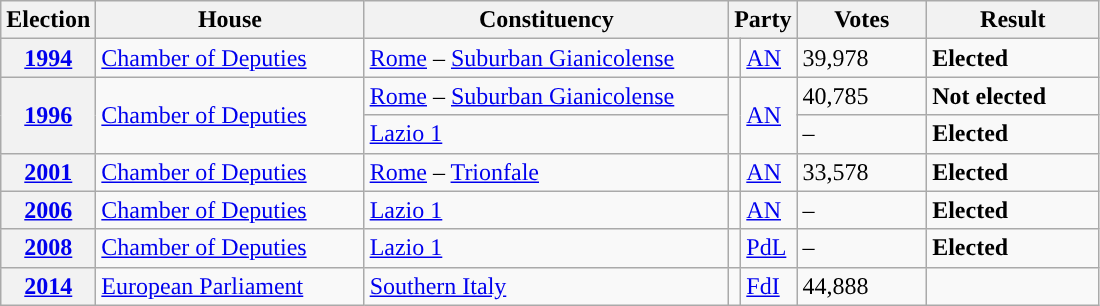<table class=wikitable style="width:58%; border:1px #AAAAFF solid">
<tr>
<th width=8%>Election</th>
<th width=25%>House</th>
<th width=34%>Constituency</th>
<th width=5% colspan="2">Party</th>
<th width=12%>Votes</th>
<th width=18%>Result</th>
</tr>
<tr>
<th><a href='#'>1994</a></th>
<td><a href='#'>Chamber of Deputies</a></td>
<td><a href='#'>Rome</a> – <a href='#'>Suburban Gianicolense</a></td>
<td></td>
<td><a href='#'>AN</a></td>
<td>39,978</td>
<td> <strong>Elected</strong></td>
</tr>
<tr>
<th rowspan=2><a href='#'>1996</a></th>
<td rowspan=2><a href='#'>Chamber of Deputies</a></td>
<td><a href='#'>Rome</a> – <a href='#'>Suburban Gianicolense</a></td>
<td rowspan=2></td>
<td rowspan=2><a href='#'>AN</a></td>
<td>40,785</td>
<td> <strong>Not elected</strong></td>
</tr>
<tr>
<td><a href='#'>Lazio 1</a></td>
<td>–</td>
<td> <strong>Elected</strong></td>
</tr>
<tr>
<th><a href='#'>2001</a></th>
<td><a href='#'>Chamber of Deputies</a></td>
<td><a href='#'>Rome</a> – <a href='#'>Trionfale</a></td>
<td></td>
<td><a href='#'>AN</a></td>
<td>33,578</td>
<td> <strong>Elected</strong></td>
</tr>
<tr>
<th><a href='#'>2006</a></th>
<td><a href='#'>Chamber of Deputies</a></td>
<td><a href='#'>Lazio 1</a></td>
<td></td>
<td><a href='#'>AN</a></td>
<td>–</td>
<td> <strong>Elected</strong></td>
</tr>
<tr>
<th><a href='#'>2008</a></th>
<td><a href='#'>Chamber of Deputies</a></td>
<td><a href='#'>Lazio 1</a></td>
<td></td>
<td><a href='#'>PdL</a></td>
<td>–</td>
<td> <strong>Elected</strong></td>
</tr>
<tr>
<th><a href='#'>2014</a></th>
<td><a href='#'>European Parliament</a></td>
<td><a href='#'>Southern Italy</a></td>
<td></td>
<td><a href='#'>FdI</a></td>
<td>44,888</td>
<td></td>
</tr>
</table>
